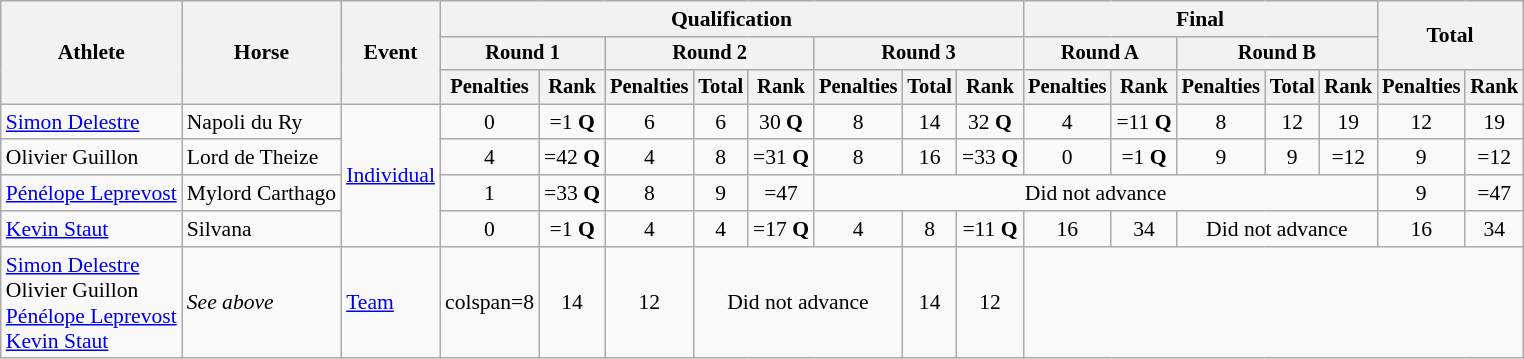<table class="wikitable" style="font-size:90%">
<tr>
<th rowspan="3">Athlete</th>
<th rowspan="3">Horse</th>
<th rowspan="3">Event</th>
<th colspan="8">Qualification</th>
<th colspan="5">Final</th>
<th rowspan=2 colspan="2">Total</th>
</tr>
<tr style="font-size:95%">
<th colspan="2">Round 1</th>
<th colspan="3">Round 2</th>
<th colspan="3">Round 3</th>
<th colspan="2">Round A</th>
<th colspan="3">Round B</th>
</tr>
<tr style="font-size:95%">
<th>Penalties</th>
<th>Rank</th>
<th>Penalties</th>
<th>Total</th>
<th>Rank</th>
<th>Penalties</th>
<th>Total</th>
<th>Rank</th>
<th>Penalties</th>
<th>Rank</th>
<th>Penalties</th>
<th>Total</th>
<th>Rank</th>
<th>Penalties</th>
<th>Rank</th>
</tr>
<tr align=center>
<td align=left><a href='#'>Simon Delestre</a></td>
<td align=left>Napoli du Ry</td>
<td align=left rowspan=4><a href='#'>Individual</a></td>
<td>0</td>
<td>=1 <strong>Q</strong></td>
<td>6</td>
<td>6</td>
<td>30 <strong>Q</strong></td>
<td>8</td>
<td>14</td>
<td>32 <strong>Q</strong></td>
<td>4</td>
<td>=11 <strong>Q</strong></td>
<td>8</td>
<td>12</td>
<td>19</td>
<td>12</td>
<td>19</td>
</tr>
<tr align=center>
<td align=left>Olivier Guillon</td>
<td align=left>Lord de Theize</td>
<td>4</td>
<td>=42 <strong>Q</strong></td>
<td>4</td>
<td>8</td>
<td>=31 <strong>Q</strong></td>
<td>8</td>
<td>16</td>
<td>=33 <strong>Q</strong></td>
<td>0</td>
<td>=1 <strong>Q</strong></td>
<td>9</td>
<td>9</td>
<td>=12</td>
<td>9</td>
<td>=12</td>
</tr>
<tr align=center>
<td align=left><a href='#'>Pénélope Leprevost</a></td>
<td align=left>Mylord Carthago</td>
<td>1</td>
<td>=33 <strong>Q</strong></td>
<td>8</td>
<td>9</td>
<td>=47</td>
<td colspan=8>Did not advance</td>
<td>9</td>
<td>=47</td>
</tr>
<tr align=center>
<td align=left><a href='#'>Kevin Staut</a></td>
<td align=left>Silvana</td>
<td>0</td>
<td>=1 <strong>Q</strong></td>
<td>4</td>
<td>4</td>
<td>=17 <strong>Q</strong></td>
<td>4</td>
<td>8</td>
<td>=11 <strong>Q</strong></td>
<td>16</td>
<td>34</td>
<td colspan=3>Did not advance</td>
<td>16</td>
<td>34</td>
</tr>
<tr align=center>
<td align=left><a href='#'>Simon Delestre</a><br>Olivier Guillon<br><a href='#'>Pénélope Leprevost</a><br><a href='#'>Kevin Staut</a></td>
<td align=left><em>See above</em></td>
<td align=left><a href='#'>Team</a></td>
<td>colspan=8 </td>
<td>14</td>
<td>12</td>
<td colspan=3>Did not advance</td>
<td>14</td>
<td>12</td>
</tr>
</table>
